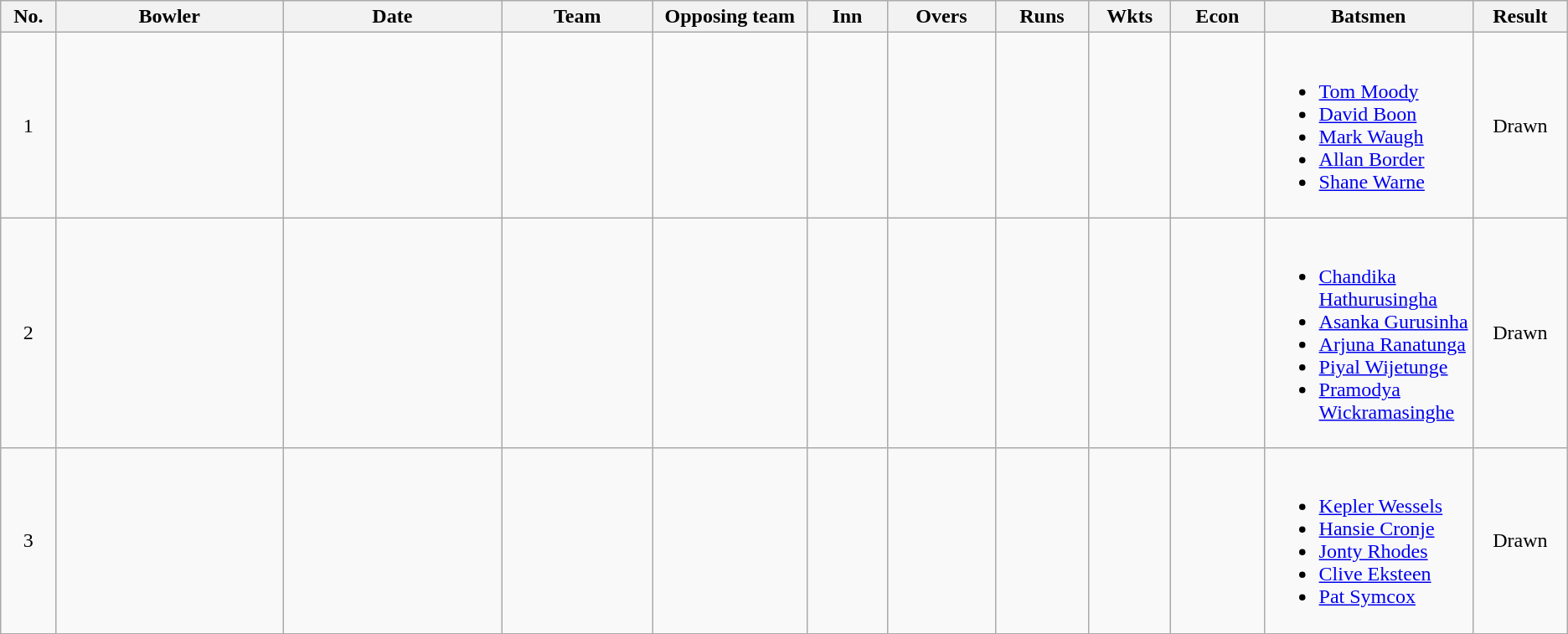<table class="wikitable sortable">
<tr align=center>
<th scope="col" style="width:38px;">No.</th>
<th scope="col" style="width:185px;">Bowler</th>
<th scope="col" style="width:180px;">Date</th>
<th scope="col" style="width:120px;">Team</th>
<th scope="col" style="width:120px;">Opposing team</th>
<th scope="col" style="width:60px;">Inn</th>
<th scope="col" style="width:82px;">Overs</th>
<th scope="col" style="width:70px;">Runs</th>
<th scope="col" style="width:60px;">Wkts</th>
<th scope="col" style="width:70px;">Econ</th>
<th scope="col" style="width:160px;" class="unsortable">Batsmen</th>
<th scope="col" style="width:70px;">Result</th>
</tr>
<tr align=center>
<td scope="row">1</td>
<td></td>
<td></td>
<td></td>
<td></td>
<td></td>
<td></td>
<td></td>
<td></td>
<td></td>
<td align=left><br><ul><li><a href='#'>Tom Moody</a></li><li><a href='#'>David Boon</a></li><li><a href='#'>Mark Waugh</a></li><li><a href='#'>Allan Border</a></li><li><a href='#'>Shane Warne</a></li></ul></td>
<td>Drawn</td>
</tr>
<tr align=center>
<td scope="row">2</td>
<td></td>
<td></td>
<td></td>
<td></td>
<td></td>
<td></td>
<td></td>
<td></td>
<td></td>
<td align=left><br><ul><li><a href='#'>Chandika Hathurusingha</a></li><li><a href='#'>Asanka Gurusinha</a></li><li><a href='#'>Arjuna Ranatunga</a></li><li><a href='#'>Piyal Wijetunge</a></li><li><a href='#'>Pramodya Wickramasinghe</a></li></ul></td>
<td>Drawn</td>
</tr>
<tr align=center>
<td scope="row">3</td>
<td></td>
<td></td>
<td></td>
<td></td>
<td></td>
<td></td>
<td></td>
<td></td>
<td></td>
<td align=left><br><ul><li><a href='#'>Kepler Wessels</a></li><li><a href='#'>Hansie Cronje</a></li><li><a href='#'>Jonty Rhodes</a></li><li><a href='#'>Clive Eksteen</a></li><li><a href='#'>Pat Symcox</a></li></ul></td>
<td>Drawn</td>
</tr>
</table>
